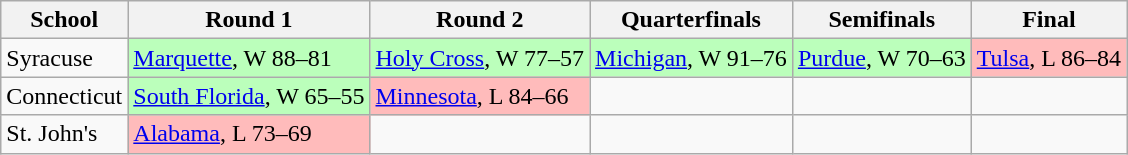<table class="wikitable">
<tr>
<th>School</th>
<th>Round 1</th>
<th>Round 2</th>
<th>Quarterfinals</th>
<th>Semifinals</th>
<th>Final</th>
</tr>
<tr>
<td>Syracuse</td>
<td style="background:#bfb;"><a href='#'>Marquette</a>, W 88–81</td>
<td style="background:#bfb;"><a href='#'>Holy Cross</a>, W 77–57</td>
<td style="background:#bfb;"><a href='#'>Michigan</a>, W 91–76</td>
<td style="background:#bfb;"><a href='#'>Purdue</a>, W 70–63</td>
<td style="background:#fbb;"><a href='#'>Tulsa</a>, L 86–84</td>
</tr>
<tr>
<td>Connecticut</td>
<td style="background:#bfb;"><a href='#'>South Florida</a>, W 65–55</td>
<td style="background:#fbb;"><a href='#'>Minnesota</a>, L 84–66</td>
<td></td>
<td></td>
<td></td>
</tr>
<tr>
<td>St. John's</td>
<td style="background:#fbb;"><a href='#'>Alabama</a>, L 73–69</td>
<td></td>
<td></td>
<td></td>
<td></td>
</tr>
</table>
